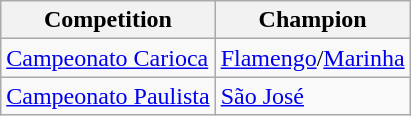<table class="wikitable">
<tr>
<th>Competition</th>
<th>Champion</th>
</tr>
<tr>
<td><a href='#'>Campeonato Carioca</a></td>
<td><a href='#'>Flamengo</a>/<a href='#'>Marinha</a></td>
</tr>
<tr>
<td><a href='#'>Campeonato Paulista</a></td>
<td><a href='#'>São José</a></td>
</tr>
</table>
